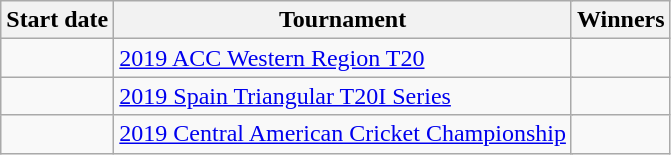<table class="wikitable" style="text-align:center;">
<tr>
<th>Start date</th>
<th colspan=3>Tournament</th>
<th colspan=2>Winners</th>
</tr>
<tr>
<td style="text-align:left"><a href='#'></a></td>
<td style="text-align:left" colspan=3> <a href='#'>2019 ACC Western Region T20</a></td>
<td style="text-align:left" colspan=2></td>
</tr>
<tr>
<td style="text-align:left"><a href='#'></a></td>
<td style="text-align:left" colspan=3> <a href='#'>2019 Spain Triangular T20I Series</a></td>
<td style="text-align:left" colspan=2></td>
</tr>
<tr>
<td style="text-align:left"><a href='#'></a></td>
<td style="text-align:left" colspan=3> <a href='#'>2019 Central American Cricket Championship</a></td>
<td style="text-align:left" colspan=2></td>
</tr>
</table>
